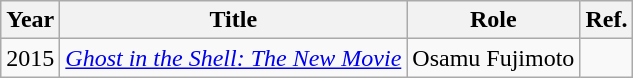<table class="wikitable">
<tr>
<th>Year</th>
<th>Title</th>
<th>Role</th>
<th>Ref.</th>
</tr>
<tr>
<td>2015</td>
<td><em><a href='#'>Ghost in the Shell: The New Movie</a></em></td>
<td>Osamu Fujimoto</td>
<td></td>
</tr>
</table>
